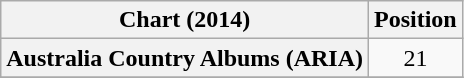<table class="wikitable sortable plainrowheaders" style="text-align:center">
<tr>
<th scope="col">Chart (2014)</th>
<th scope="col">Position</th>
</tr>
<tr>
<th scope="row">Australia Country Albums (ARIA) </th>
<td>21</td>
</tr>
<tr>
</tr>
</table>
